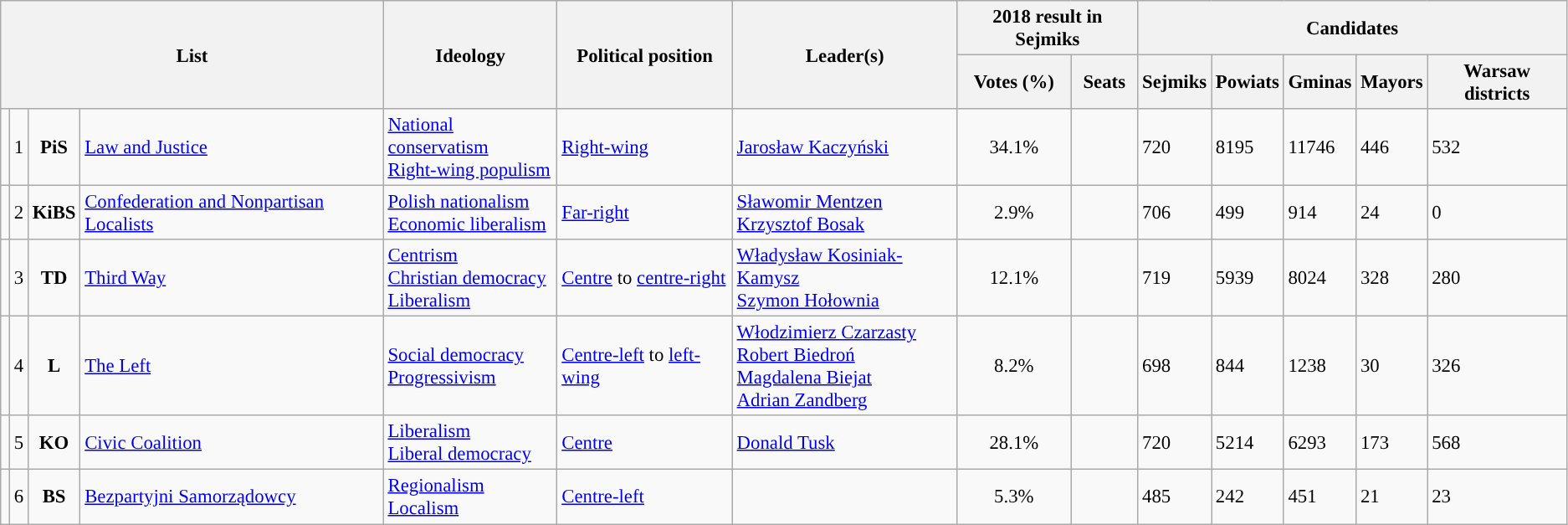<table class="wikitable sortable" style="font-size:95%;">
<tr>
<th colspan="4" rowspan="2">List</th>
<th rowspan="2">Ideology</th>
<th rowspan="2">Political position</th>
<th rowspan="2">Leader(s)</th>
<th colspan="2">2018 result in Sejmiks</th>
<th colspan="5">Candidates</th>
</tr>
<tr>
<th>Votes (%)</th>
<th>Seats</th>
<th>Sejmiks</th>
<th>Powiats</th>
<th>Gminas</th>
<th>Mayors</th>
<th>Warsaw districts</th>
</tr>
<tr>
<td style="background:"></td>
<td>1</td>
<td style="text-align:center;"><strong>PiS</strong></td>
<td><a href='#'>Law and Justice</a><br></td>
<td><a href='#'>National conservatism</a><br><a href='#'>Right-wing populism</a></td>
<td><a href='#'>Right-wing</a></td>
<td><a href='#'>Jarosław Kaczyński</a></td>
<td style="text-align:center;">34.1%</td>
<td></td>
<td>720</td>
<td>8195</td>
<td>11746</td>
<td>446</td>
<td>532</td>
</tr>
<tr>
<td style="background:"></td>
<td>2</td>
<td style="text-align:center;"><strong>KiBS</strong></td>
<td><a href='#'>Confederation and Nonpartisan Localists</a><br></td>
<td><a href='#'>Polish nationalism</a><br><a href='#'>Economic liberalism</a></td>
<td><a href='#'>Far-right</a></td>
<td><a href='#'>Sławomir Mentzen</a><br><a href='#'>Krzysztof Bosak</a></td>
<td style="text-align:center;">2.9%</td>
<td></td>
<td>706</td>
<td>499</td>
<td>914</td>
<td>24</td>
<td>0</td>
</tr>
<tr>
<td style="background:"></td>
<td>3</td>
<td style="text-align:center;"><strong>TD</strong></td>
<td><a href='#'>Third Way</a><br></td>
<td><a href='#'>Centrism</a><br><a href='#'>Christian democracy</a><br><a href='#'>Liberalism</a></td>
<td><a href='#'>Centre</a> to <a href='#'>centre-right</a></td>
<td><a href='#'>Władysław Kosiniak-Kamysz</a><br><a href='#'>Szymon Hołownia</a></td>
<td style="text-align:center;">12.1%</td>
<td></td>
<td>719</td>
<td>5939</td>
<td>8024</td>
<td>328</td>
<td>280</td>
</tr>
<tr>
<td style="background:"></td>
<td>4</td>
<td style="text-align:center;"><strong>L</strong></td>
<td><a href='#'>The Left</a><br></td>
<td><a href='#'>Social democracy</a><br><a href='#'>Progressivism</a></td>
<td><a href='#'>Centre-left</a> to <a href='#'>left-wing</a></td>
<td><a href='#'>Włodzimierz Czarzasty</a><br><a href='#'>Robert Biedroń</a><br><a href='#'>Magdalena Biejat</a><br><a href='#'>Adrian Zandberg</a></td>
<td style="text-align:center;">8.2%</td>
<td></td>
<td>698</td>
<td>844</td>
<td>1238</td>
<td>30</td>
<td>326</td>
</tr>
<tr>
<td style="background:"></td>
<td>5</td>
<td style="text-align:center;"><strong>KO</strong></td>
<td><a href='#'>Civic Coalition</a><br></td>
<td><a href='#'>Liberalism</a><br> <a href='#'>Liberal democracy</a></td>
<td><a href='#'>Centre</a></td>
<td><a href='#'>Donald Tusk</a></td>
<td style="text-align:center;">28.1%</td>
<td></td>
<td>720</td>
<td>5214</td>
<td>6293</td>
<td>173</td>
<td>568</td>
</tr>
<tr>
<td style="background:"></td>
<td>6</td>
<td style="text-align:center;"><strong>BS</strong></td>
<td><a href='#'>Bezpartyjni Samorządowcy</a></td>
<td><a href='#'>Regionalism</a><br><a href='#'>Localism</a></td>
<td><a href='#'>Centre-left</a></td>
<td></td>
<td style="text-align:center;">5.3%</td>
<td></td>
<td>485</td>
<td>242</td>
<td>451</td>
<td>21</td>
<td>23</td>
</tr>
</table>
